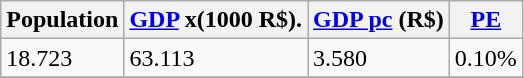<table class="wikitable" border="1">
<tr>
<th>Population</th>
<th><a href='#'>GDP</a> x(1000 R$).</th>
<th><a href='#'>GDP pc</a> (R$)</th>
<th><a href='#'>PE</a></th>
</tr>
<tr>
<td>18.723</td>
<td>63.113</td>
<td>3.580</td>
<td>0.10%</td>
</tr>
<tr>
</tr>
</table>
